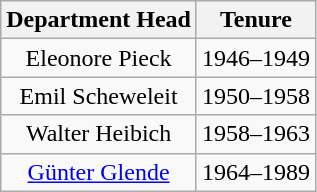<table class="wikitable" style="text-align: center;">
<tr>
<th>Department Head</th>
<th>Tenure</th>
</tr>
<tr>
<td>Eleonore Pieck</td>
<td>1946–1949</td>
</tr>
<tr>
<td>Emil Scheweleit</td>
<td>1950–1958</td>
</tr>
<tr>
<td>Walter Heibich</td>
<td>1958–1963</td>
</tr>
<tr>
<td><a href='#'>Günter Glende</a></td>
<td>1964–1989</td>
</tr>
</table>
